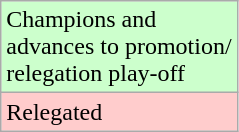<table class="wikitable">
<tr style="width:10px;background:#cfc">
<td>Champions and<br>advances to promotion/<br>relegation play-off</td>
</tr>
<tr style="width:10px;background:#fcc">
<td>Relegated</td>
</tr>
</table>
